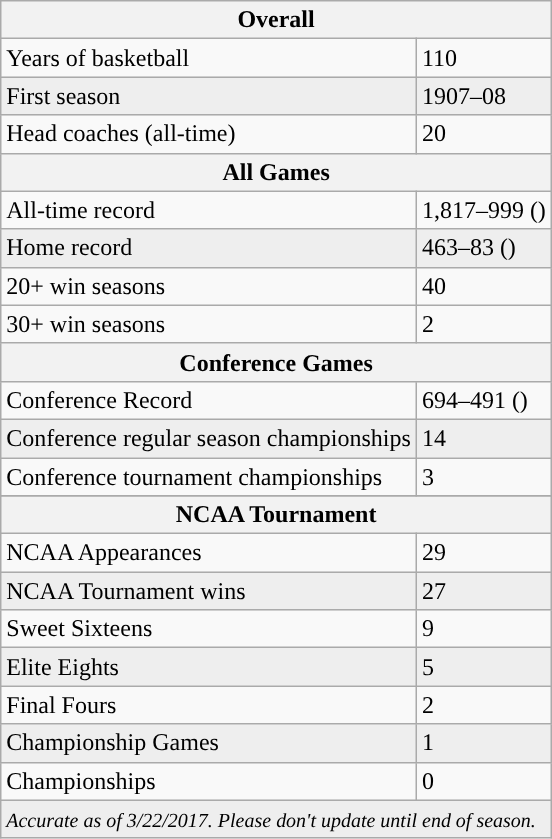<table class="wikitable">
<tr>
<th colspan=2>Overall</th>
</tr>
<tr>
<td>Years of basketball</td>
<td>110</td>
</tr>
<tr bgcolor=#eeeeee>
<td>First season</td>
<td>1907–08</td>
</tr>
<tr>
<td>Head coaches (all-time)</td>
<td>20</td>
</tr>
<tr>
<th colspan=2>All Games</th>
</tr>
<tr>
<td>All-time record</td>
<td>1,817–999 ()</td>
</tr>
<tr bgcolor=#eeeeee>
<td>Home record</td>
<td>463–83 ()</td>
</tr>
<tr>
<td>20+ win seasons</td>
<td>40</td>
</tr>
<tr -bgcolor=#eeeeee>
<td>30+ win seasons</td>
<td>2</td>
</tr>
<tr>
<th colspan=2>Conference Games</th>
</tr>
<tr>
<td>Conference Record</td>
<td>694–491 ()</td>
</tr>
<tr bgcolor=#eeeeee>
<td>Conference regular season championships</td>
<td>14</td>
</tr>
<tr>
<td>Conference tournament championships</td>
<td>3</td>
</tr>
<tr bgcolor=#eeeeee>
</tr>
<tr>
<th colspan=2>NCAA Tournament</th>
</tr>
<tr>
<td>NCAA Appearances</td>
<td>29</td>
</tr>
<tr bgcolor=#eeeeee>
<td>NCAA Tournament wins</td>
<td>27</td>
</tr>
<tr>
<td>Sweet Sixteens</td>
<td>9</td>
</tr>
<tr bgcolor=#eeeeee>
<td>Elite Eights</td>
<td>5</td>
</tr>
<tr>
<td>Final Fours</td>
<td>2</td>
</tr>
<tr bgcolor=#eeeeee>
<td>Championship Games</td>
<td>1</td>
</tr>
<tr>
<td>Championships</td>
<td>0</td>
</tr>
<tr>
<td colspan=2 bgcolor=#eeeeee><small><em>Accurate as of 3/22/2017. Please don't update until end of season.</em></small></td>
</tr>
</table>
